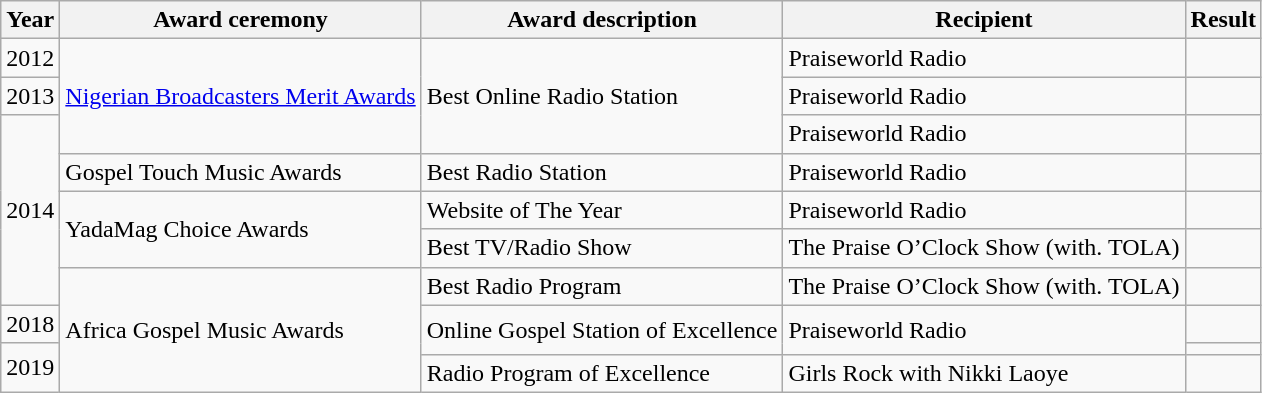<table class="wikitable sortable">
<tr>
<th>Year</th>
<th>Award ceremony</th>
<th>Award description</th>
<th>Recipient</th>
<th>Result</th>
</tr>
<tr>
<td>2012</td>
<td rowspan="3"><a href='#'>Nigerian Broadcasters Merit Awards</a></td>
<td rowspan="3">Best Online Radio Station</td>
<td>Praiseworld Radio</td>
<td></td>
</tr>
<tr>
<td>2013</td>
<td>Praiseworld Radio</td>
<td></td>
</tr>
<tr>
<td rowspan="5">2014</td>
<td>Praiseworld Radio</td>
<td></td>
</tr>
<tr>
<td>Gospel Touch Music Awards</td>
<td>Best Radio Station</td>
<td>Praiseworld Radio</td>
<td></td>
</tr>
<tr>
<td rowspan="2">YadaMag Choice Awards</td>
<td>Website of The Year</td>
<td>Praiseworld Radio</td>
<td></td>
</tr>
<tr>
<td>Best TV/Radio Show</td>
<td>The Praise O’Clock Show (with. TOLA)</td>
<td></td>
</tr>
<tr>
<td rowspan="4">Africa Gospel Music Awards</td>
<td>Best Radio Program</td>
<td>The Praise O’Clock Show (with. TOLA)</td>
<td></td>
</tr>
<tr>
<td>2018</td>
<td rowspan="2">Online Gospel Station of Excellence</td>
<td rowspan="2">Praiseworld Radio</td>
<td></td>
</tr>
<tr>
<td rowspan="2">2019</td>
<td></td>
</tr>
<tr>
<td>Radio Program of Excellence</td>
<td>Girls Rock with Nikki Laoye</td>
<td></td>
</tr>
</table>
